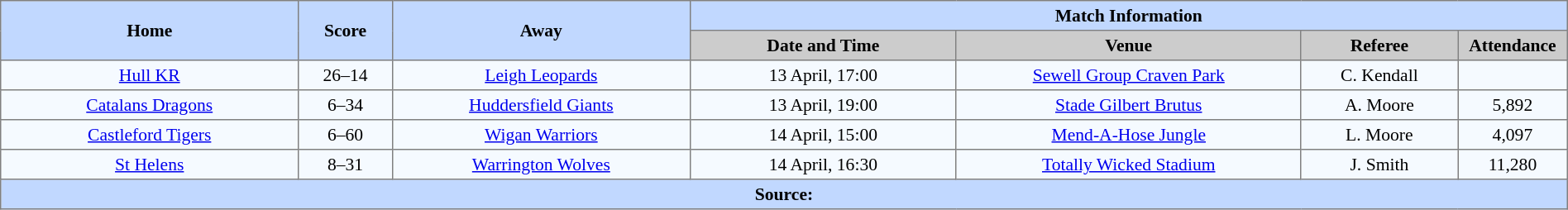<table border=1 style="border-collapse:collapse; font-size:90%; text-align:center"; cellpadding=3 cellspacing=0 width=100%>
<tr bgcolor="#c1d8ff">
<th rowspan=2 width=19%>Home</th>
<th rowspan=2 width=6%>Score</th>
<th rowspan=2 width=19%>Away</th>
<th colspan=4>Match Information</th>
</tr>
<tr bgcolor="#cccccc">
<th width=17%>Date and Time</th>
<th width=22%>Venue</th>
<th width=10%>Referee</th>
<th width=7%>Attendance</th>
</tr>
<tr bgcolor=#f5faff>
<td><a href='#'>Hull KR</a></td>
<td>26–14</td>
<td><a href='#'>Leigh Leopards</a></td>
<td>13 April, 17:00</td>
<td><a href='#'>Sewell Group Craven Park</a></td>
<td>C. Kendall</td>
<td></td>
</tr>
<tr bgcolor=#f5faff>
<td><a href='#'>Catalans Dragons</a></td>
<td>6–34</td>
<td><a href='#'>Huddersfield Giants</a></td>
<td>13 April, 19:00</td>
<td><a href='#'>Stade Gilbert Brutus</a></td>
<td>A. Moore</td>
<td>5,892</td>
</tr>
<tr bgcolor=#f5faff>
<td><a href='#'>Castleford Tigers</a></td>
<td>6–60</td>
<td><a href='#'>Wigan Warriors</a></td>
<td>14 April, 15:00</td>
<td><a href='#'>Mend-A-Hose Jungle</a></td>
<td>L. Moore</td>
<td>4,097</td>
</tr>
<tr bgcolor=#f5faff>
<td><a href='#'>St Helens</a></td>
<td>8–31</td>
<td><a href='#'>Warrington Wolves</a></td>
<td>14 April, 16:30</td>
<td><a href='#'>Totally Wicked Stadium</a></td>
<td>J. Smith</td>
<td>11,280</td>
</tr>
<tr style="background:#c1d8ff;">
<th colspan=7>Source:</th>
</tr>
</table>
